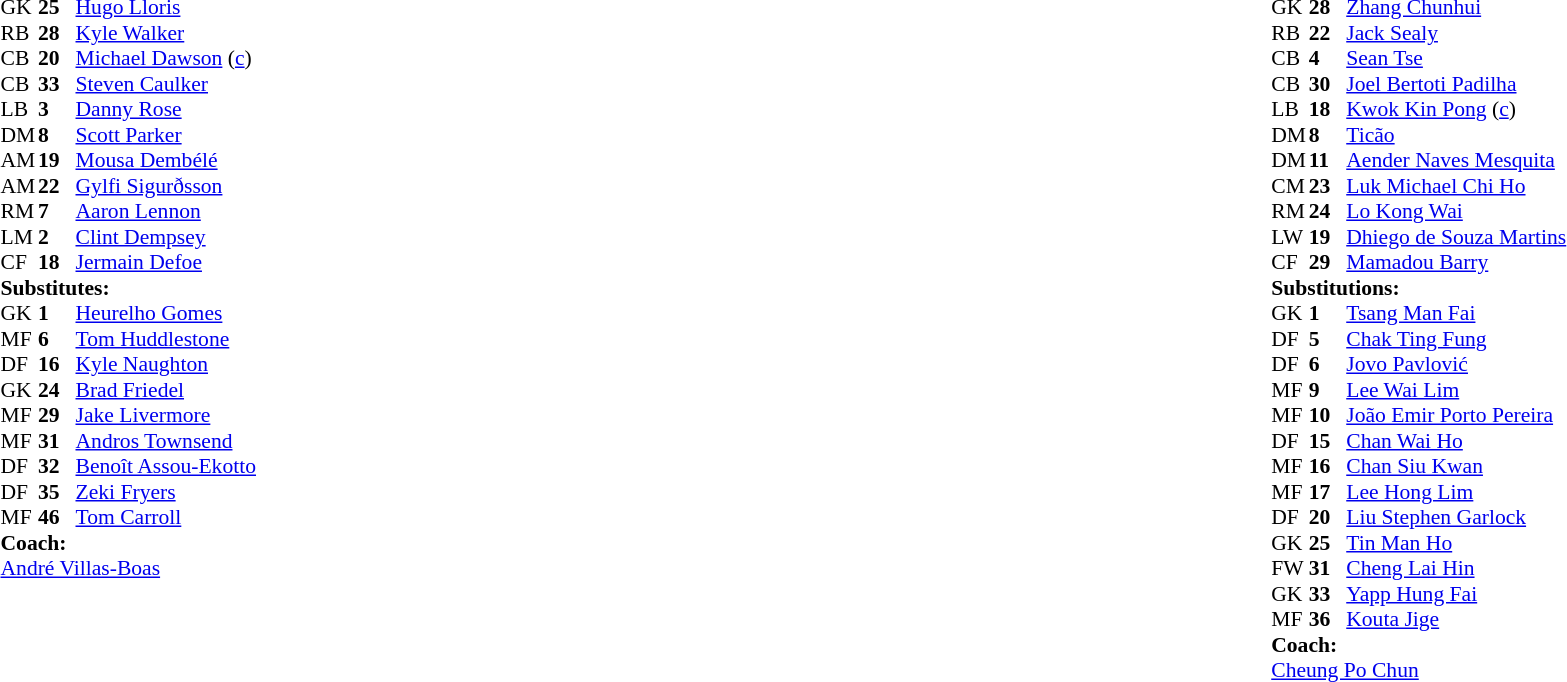<table style="width:100%;">
<tr>
<td style="vertical-align:top; width:50%;"><br><table style="font-size: 90%" cellspacing="0" cellpadding="0">
<tr>
<th width="25"></th>
<th width="25"></th>
</tr>
<tr>
<td>GK</td>
<td><strong>25</strong></td>
<td> <a href='#'>Hugo Lloris</a></td>
</tr>
<tr>
<td>RB</td>
<td><strong>28</strong></td>
<td> <a href='#'>Kyle Walker</a></td>
<td></td>
<td></td>
</tr>
<tr>
<td>CB</td>
<td><strong>20</strong></td>
<td> <a href='#'>Michael Dawson</a> (<a href='#'>c</a>)</td>
</tr>
<tr>
<td>CB</td>
<td><strong>33</strong></td>
<td> <a href='#'>Steven Caulker</a></td>
</tr>
<tr>
<td>LB</td>
<td><strong>3</strong></td>
<td> <a href='#'>Danny Rose</a></td>
<td></td>
<td></td>
</tr>
<tr>
<td>DM</td>
<td><strong>8</strong></td>
<td> <a href='#'>Scott Parker</a></td>
<td></td>
<td></td>
</tr>
<tr>
<td>AM</td>
<td><strong>19</strong></td>
<td> <a href='#'>Mousa Dembélé</a></td>
<td></td>
<td></td>
</tr>
<tr>
<td>AM</td>
<td><strong>22</strong></td>
<td> <a href='#'>Gylfi Sigurðsson</a></td>
</tr>
<tr>
<td>RM</td>
<td><strong>7</strong></td>
<td> <a href='#'>Aaron Lennon</a></td>
<td></td>
<td></td>
</tr>
<tr>
<td>LM</td>
<td><strong>2</strong></td>
<td> <a href='#'>Clint Dempsey</a></td>
<td></td>
<td></td>
</tr>
<tr>
<td>CF</td>
<td><strong>18</strong></td>
<td> <a href='#'>Jermain Defoe</a></td>
</tr>
<tr>
<td colspan=4><strong>Substitutes:</strong></td>
</tr>
<tr>
<td>GK</td>
<td><strong>1</strong></td>
<td> <a href='#'>Heurelho Gomes</a></td>
</tr>
<tr>
<td>MF</td>
<td><strong>6</strong></td>
<td> <a href='#'>Tom Huddlestone</a></td>
<td></td>
<td></td>
</tr>
<tr>
<td>DF</td>
<td><strong>16</strong></td>
<td> <a href='#'>Kyle Naughton</a></td>
<td></td>
<td></td>
</tr>
<tr>
<td>GK</td>
<td><strong>24</strong></td>
<td> <a href='#'>Brad Friedel</a></td>
</tr>
<tr>
<td>MF</td>
<td><strong>29</strong></td>
<td> <a href='#'>Jake Livermore</a></td>
<td></td>
<td></td>
</tr>
<tr>
<td>MF</td>
<td><strong>31</strong></td>
<td> <a href='#'>Andros Townsend</a></td>
<td></td>
<td></td>
</tr>
<tr>
<td>DF</td>
<td><strong>32</strong></td>
<td> <a href='#'>Benoît Assou-Ekotto</a></td>
</tr>
<tr>
<td>DF</td>
<td><strong>35</strong></td>
<td> <a href='#'>Zeki Fryers</a></td>
<td></td>
<td></td>
</tr>
<tr>
<td>MF</td>
<td><strong>46</strong></td>
<td> <a href='#'>Tom Carroll</a></td>
<td></td>
<td></td>
</tr>
<tr>
<td colspan=4><strong>Coach:</strong></td>
</tr>
<tr>
<td colspan="4"> <a href='#'>André Villas-Boas</a></td>
</tr>
</table>
</td>
<td valign="top"></td>
<td style="vertical-align:top; width:60%;"><br><table cellspacing="0" cellpadding="0" style="font-size:90%; margin:auto;">
<tr>
<th width=25></th>
<th width=25></th>
</tr>
<tr>
<td>GK</td>
<td><strong>28</strong></td>
<td> <a href='#'>Zhang Chunhui</a></td>
</tr>
<tr>
<td>RB</td>
<td><strong>22</strong></td>
<td> <a href='#'>Jack Sealy</a></td>
</tr>
<tr>
<td>CB</td>
<td><strong>4</strong></td>
<td> <a href='#'>Sean Tse</a></td>
</tr>
<tr>
<td>CB</td>
<td><strong>30</strong></td>
<td> <a href='#'>Joel Bertoti Padilha</a></td>
<td></td>
<td></td>
</tr>
<tr>
<td>LB</td>
<td><strong>18</strong></td>
<td> <a href='#'>Kwok Kin Pong</a> (<a href='#'>c</a>)</td>
<td></td>
<td></td>
</tr>
<tr>
<td>DM</td>
<td><strong>8</strong></td>
<td> <a href='#'>Ticão</a></td>
</tr>
<tr>
<td>DM</td>
<td><strong>11</strong></td>
<td> <a href='#'>Aender Naves Mesquita</a></td>
<td></td>
<td></td>
</tr>
<tr>
<td>CM</td>
<td><strong>23</strong></td>
<td> <a href='#'>Luk Michael Chi Ho</a></td>
<td></td>
<td></td>
</tr>
<tr>
<td>RM</td>
<td><strong>24</strong></td>
<td> <a href='#'>Lo Kong Wai</a></td>
<td></td>
<td></td>
</tr>
<tr>
<td>LW</td>
<td><strong>19</strong></td>
<td> <a href='#'>Dhiego de Souza Martins</a></td>
</tr>
<tr>
<td>CF</td>
<td><strong>29</strong></td>
<td> <a href='#'>Mamadou Barry</a></td>
<td></td>
<td></td>
</tr>
<tr>
<td colspan=3><strong>Substitutions:</strong></td>
</tr>
<tr>
<td>GK</td>
<td><strong>1</strong></td>
<td> <a href='#'>Tsang Man Fai</a></td>
</tr>
<tr>
<td>DF</td>
<td><strong>5</strong></td>
<td> <a href='#'>Chak Ting Fung</a></td>
</tr>
<tr>
<td>DF</td>
<td><strong>6</strong></td>
<td> <a href='#'>Jovo Pavlović</a></td>
<td></td>
<td></td>
</tr>
<tr>
<td>MF</td>
<td><strong>9</strong></td>
<td> <a href='#'>Lee Wai Lim</a></td>
<td></td>
<td></td>
</tr>
<tr>
<td>MF</td>
<td><strong>10</strong></td>
<td> <a href='#'>João Emir Porto Pereira</a></td>
<td></td>
<td></td>
</tr>
<tr>
<td>DF</td>
<td><strong>15</strong></td>
<td> <a href='#'>Chan Wai Ho</a></td>
</tr>
<tr>
<td>MF</td>
<td><strong>16</strong></td>
<td> <a href='#'>Chan Siu Kwan</a></td>
<td></td>
<td></td>
</tr>
<tr>
<td>MF</td>
<td><strong>17</strong></td>
<td> <a href='#'>Lee Hong Lim</a></td>
<td></td>
<td></td>
</tr>
<tr>
<td>DF</td>
<td><strong>20</strong></td>
<td> <a href='#'>Liu Stephen Garlock</a></td>
<td></td>
<td></td>
</tr>
<tr>
<td>GK</td>
<td><strong>25</strong></td>
<td> <a href='#'>Tin Man Ho</a></td>
</tr>
<tr>
<td>FW</td>
<td><strong>31</strong></td>
<td> <a href='#'>Cheng Lai Hin</a></td>
</tr>
<tr>
<td>GK</td>
<td><strong>33</strong></td>
<td> <a href='#'>Yapp Hung Fai</a></td>
</tr>
<tr>
<td>MF</td>
<td><strong>36</strong></td>
<td> <a href='#'>Kouta Jige</a></td>
</tr>
<tr>
<td colspan=3><strong>Coach:</strong></td>
</tr>
<tr>
<td colspan=4> <a href='#'>Cheung Po Chun</a></td>
</tr>
</table>
</td>
</tr>
</table>
